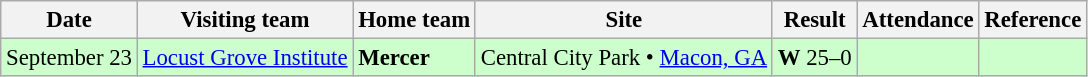<table class="wikitable" style="font-size:95%;">
<tr>
<th>Date</th>
<th>Visiting team</th>
<th>Home team</th>
<th>Site</th>
<th>Result</th>
<th>Attendance</th>
<th class="unsortable">Reference</th>
</tr>
<tr bgcolor=ccffcc>
<td>September 23</td>
<td><a href='#'>Locust Grove Institute</a></td>
<td><strong>Mercer</strong></td>
<td>Central City Park • <a href='#'>Macon, GA</a></td>
<td><strong>W</strong> 25–0</td>
<td></td>
<td></td>
</tr>
</table>
